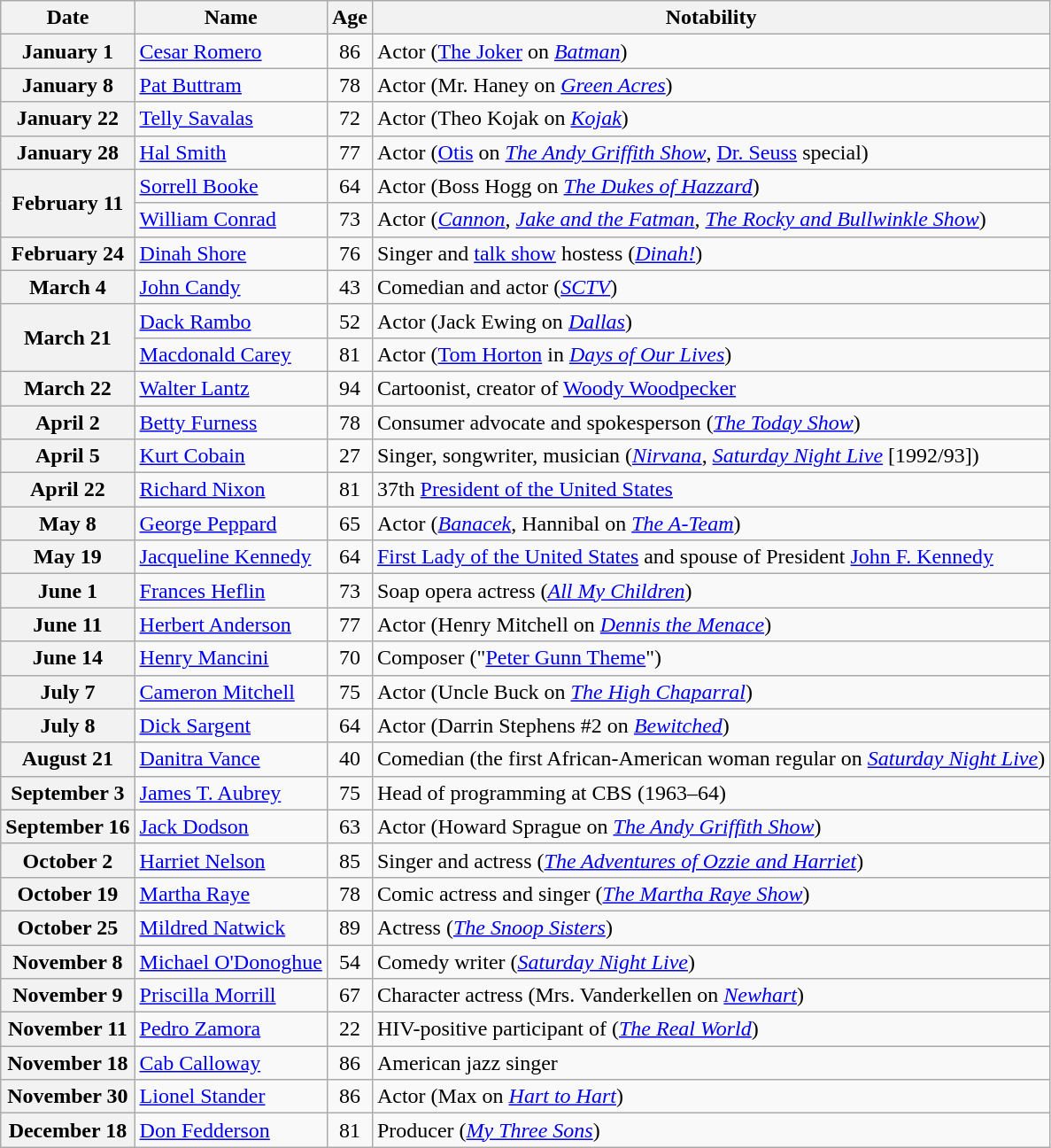<table class="wikitable sortable">
<tr ">
<th>Date</th>
<th>Name</th>
<th>Age</th>
<th class="unsortable">Notability</th>
</tr>
<tr>
<th>January 1</th>
<td><a href='#'>Cesar Romero</a></td>
<td align="center">86</td>
<td>Actor (<a href='#'>The Joker</a> on <em><a href='#'>Batman</a></em>)</td>
</tr>
<tr>
<th>January 8</th>
<td><a href='#'>Pat Buttram</a></td>
<td align="center">78</td>
<td>Actor (Mr. Haney on <em><a href='#'>Green Acres</a></em>)</td>
</tr>
<tr>
<th>January 22</th>
<td><a href='#'>Telly Savalas</a></td>
<td align="center">72</td>
<td>Actor (Theo Kojak on <em><a href='#'>Kojak</a></em>)</td>
</tr>
<tr>
<th>January 28</th>
<td><a href='#'>Hal Smith</a></td>
<td align="center">77</td>
<td>Actor (<a href='#'>Otis</a> on <em><a href='#'>The Andy Griffith Show</a></em>, <a href='#'>Dr. Seuss</a> special)</td>
</tr>
<tr>
<th rowspan="2">February 11</th>
<td><a href='#'>Sorrell Booke</a></td>
<td align="center">64</td>
<td>Actor (Boss Hogg on <em><a href='#'>The Dukes of Hazzard</a></em>)</td>
</tr>
<tr>
<td><a href='#'>William Conrad</a></td>
<td align="center">73</td>
<td>Actor (<em><a href='#'>Cannon</a></em>, <em><a href='#'>Jake and the Fatman</a>, <a href='#'>The Rocky and Bullwinkle Show</a></em>)</td>
</tr>
<tr>
<th>February 24</th>
<td><a href='#'>Dinah Shore</a></td>
<td align="center">76</td>
<td>Singer and <a href='#'>talk show</a> hostess (<em><a href='#'>Dinah!</a></em>)</td>
</tr>
<tr>
<th>March 4</th>
<td><a href='#'>John Candy</a></td>
<td align="center">43</td>
<td>Comedian and actor (<em><a href='#'>SCTV</a></em>)</td>
</tr>
<tr>
<th rowspan="2">March 21</th>
<td><a href='#'>Dack Rambo</a></td>
<td align="center">52</td>
<td>Actor (Jack Ewing on <em><a href='#'>Dallas</a></em>)</td>
</tr>
<tr>
<td><a href='#'>Macdonald Carey</a></td>
<td align="center">81</td>
<td>Actor (<a href='#'>Tom Horton</a> in <em><a href='#'>Days of Our Lives</a></em>)</td>
</tr>
<tr>
<th>March 22</th>
<td><a href='#'>Walter Lantz</a></td>
<td align="center">94</td>
<td>Cartoonist, creator of <a href='#'>Woody Woodpecker</a></td>
</tr>
<tr>
<th>April 2</th>
<td><a href='#'>Betty Furness</a></td>
<td align="center">78</td>
<td>Consumer advocate and spokesperson (<em><a href='#'>The Today Show</a></em>)</td>
</tr>
<tr>
<th>April 5</th>
<td><a href='#'>Kurt Cobain</a></td>
<td align="center">27</td>
<td>Singer, songwriter, musician (<em><a href='#'>Nirvana</a></em>, <em><a href='#'>Saturday Night Live</a></em> [1992/93])</td>
</tr>
<tr>
<th>April 22</th>
<td><a href='#'>Richard Nixon</a></td>
<td align="center">81</td>
<td>37th <a href='#'>President of the United States</a></td>
</tr>
<tr>
<th>May 8</th>
<td><a href='#'>George Peppard</a></td>
<td align="center">65</td>
<td>Actor (<em><a href='#'>Banacek</a></em>, Hannibal on <em><a href='#'>The A-Team</a></em>)</td>
</tr>
<tr>
<th>May 19</th>
<td><a href='#'>Jacqueline Kennedy</a></td>
<td align="center">64</td>
<td><a href='#'>First Lady of the United States</a> and spouse of President <a href='#'>John F. Kennedy</a></td>
</tr>
<tr>
<th>June 1</th>
<td><a href='#'>Frances Heflin</a></td>
<td align="center">73</td>
<td>Soap opera actress (<em><a href='#'>All My Children</a></em>)</td>
</tr>
<tr>
<th>June 11</th>
<td><a href='#'>Herbert Anderson</a></td>
<td align="center">77</td>
<td>Actor (Henry Mitchell on <em><a href='#'>Dennis the Menace</a></em>)</td>
</tr>
<tr>
<th>June 14</th>
<td><a href='#'>Henry Mancini</a></td>
<td align="center">70</td>
<td>Composer ("<a href='#'>Peter Gunn Theme</a>")</td>
</tr>
<tr>
<th>July 7</th>
<td><a href='#'>Cameron Mitchell</a></td>
<td align="center">75</td>
<td>Actor (Uncle Buck on <em><a href='#'>The High Chaparral</a></em>)</td>
</tr>
<tr>
<th>July 8</th>
<td><a href='#'>Dick Sargent</a></td>
<td align="center">64</td>
<td>Actor (Darrin Stephens #2 on <em><a href='#'>Bewitched</a></em>)</td>
</tr>
<tr>
<th>August 21</th>
<td><a href='#'>Danitra Vance</a></td>
<td align="center">40</td>
<td>Comedian (the first African-American woman regular on <em><a href='#'>Saturday Night Live</a></em>)</td>
</tr>
<tr>
<th>September 3</th>
<td><a href='#'>James T. Aubrey</a></td>
<td align="center">75</td>
<td>Head of programming at CBS (1963–64)</td>
</tr>
<tr>
<th>September 16</th>
<td><a href='#'>Jack Dodson</a></td>
<td align="center">63</td>
<td>Actor (Howard Sprague on <em><a href='#'>The Andy Griffith Show</a></em>)</td>
</tr>
<tr>
<th>October 2</th>
<td><a href='#'>Harriet Nelson</a></td>
<td align="center">85</td>
<td>Singer and actress (<em><a href='#'>The Adventures of Ozzie and Harriet</a></em>)</td>
</tr>
<tr>
<th>October 19</th>
<td><a href='#'>Martha Raye</a></td>
<td align="center">78</td>
<td>Comic actress and singer (<em><a href='#'>The Martha Raye Show</a></em>)</td>
</tr>
<tr>
<th>October 25</th>
<td><a href='#'>Mildred Natwick</a></td>
<td align="center">89</td>
<td>Actress (<em><a href='#'>The Snoop Sisters</a></em>)</td>
</tr>
<tr>
<th>November 8</th>
<td><a href='#'>Michael O'Donoghue</a></td>
<td align="center">54</td>
<td>Comedy writer (<em><a href='#'>Saturday Night Live</a></em>)</td>
</tr>
<tr>
<th>November 9</th>
<td><a href='#'>Priscilla Morrill</a></td>
<td align="center">67</td>
<td>Character actress (Mrs. Vanderkellen on <em><a href='#'>Newhart</a></em>)</td>
</tr>
<tr>
<th>November 11</th>
<td><a href='#'>Pedro Zamora</a></td>
<td align="center">22</td>
<td>HIV-positive participant of (<em><a href='#'>The Real World</a></em>)</td>
</tr>
<tr>
<th>November 18</th>
<td><a href='#'>Cab Calloway</a></td>
<td align="center">86</td>
<td>American jazz singer</td>
</tr>
<tr>
<th>November 30</th>
<td><a href='#'>Lionel Stander</a></td>
<td align="center">86</td>
<td>Actor (Max on <em><a href='#'>Hart to Hart</a></em>)</td>
</tr>
<tr>
<th>December 18</th>
<td><a href='#'>Don Fedderson</a></td>
<td align="center">81</td>
<td>Producer (<em><a href='#'>My Three Sons</a></em>)</td>
</tr>
</table>
